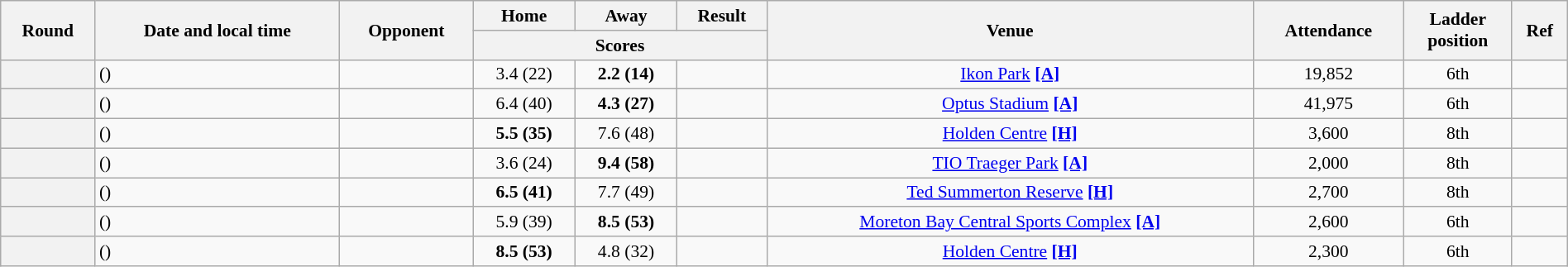<table class="wikitable plainrowheaders" style="font-size:90%; width:100%; text-align:center;">
<tr>
<th scope="col" rowspan="2">Round</th>
<th scope="col" rowspan="2">Date and local time</th>
<th scope="col" rowspan="2">Opponent</th>
<th scope="col">Home</th>
<th scope="col">Away</th>
<th scope="col">Result</th>
<th scope="col" rowspan="2">Venue</th>
<th scope="col" rowspan="2">Attendance</th>
<th scope="col" rowspan="2">Ladder<br>position</th>
<th scope="col" class="unsortable" rowspan=2>Ref</th>
</tr>
<tr>
<th scope="col" colspan="3">Scores</th>
</tr>
<tr>
<th scope="row"></th>
<td align=left> ()</td>
<td align=left></td>
<td>3.4 (22)</td>
<td><strong>2.2 (14)</strong></td>
<td></td>
<td><a href='#'>Ikon Park</a> <a href='#'><strong>[A]</strong></a></td>
<td>19,852</td>
<td>6th</td>
<td></td>
</tr>
<tr>
<th scope="row"></th>
<td align=left> ()</td>
<td align=left></td>
<td>6.4 (40)</td>
<td><strong>4.3 (27)</strong></td>
<td></td>
<td><a href='#'>Optus Stadium</a> <a href='#'><strong>[A]</strong></a></td>
<td>41,975</td>
<td>6th</td>
<td></td>
</tr>
<tr>
<th scope="row"></th>
<td align=left> ()</td>
<td align=left></td>
<td><strong>5.5 (35)</strong></td>
<td>7.6 (48)</td>
<td></td>
<td><a href='#'>Holden Centre</a> <a href='#'><strong>[H]</strong></a></td>
<td>3,600</td>
<td>8th</td>
<td></td>
</tr>
<tr>
<th scope="row"></th>
<td align=left> ()</td>
<td align=left></td>
<td>3.6 (24)</td>
<td><strong>9.4 (58)</strong></td>
<td></td>
<td><a href='#'>TIO Traeger Park</a> <a href='#'><strong>[A]</strong></a></td>
<td>2,000</td>
<td>8th</td>
<td></td>
</tr>
<tr>
<th scope="row"></th>
<td align=left> ()</td>
<td align=left></td>
<td><strong>6.5 (41)</strong></td>
<td>7.7 (49)</td>
<td></td>
<td><a href='#'>Ted Summerton Reserve</a> <a href='#'><strong>[H]</strong></a></td>
<td>2,700</td>
<td>8th</td>
<td></td>
</tr>
<tr>
<th scope="row"></th>
<td align=left> ()</td>
<td align=left></td>
<td>5.9 (39)</td>
<td><strong>8.5 (53)</strong></td>
<td></td>
<td><a href='#'>Moreton Bay Central Sports Complex</a> <a href='#'><strong>[A]</strong></a></td>
<td>2,600</td>
<td>6th</td>
<td></td>
</tr>
<tr>
<th scope="row"></th>
<td align=left> ()</td>
<td align=left></td>
<td><strong>8.5 (53)</strong></td>
<td>4.8 (32)</td>
<td></td>
<td><a href='#'>Holden Centre</a> <a href='#'><strong>[H]</strong></a></td>
<td>2,300</td>
<td>6th</td>
<td></td>
</tr>
</table>
